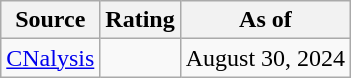<table class="wikitable">
<tr>
<th>Source</th>
<th>Rating</th>
<th>As of</th>
</tr>
<tr>
<td><a href='#'>CNalysis</a></td>
<td></td>
<td>August 30, 2024</td>
</tr>
</table>
